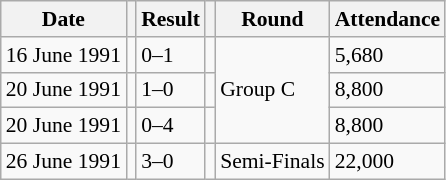<table class="wikitable" style="font-size:90%">
<tr>
<th>Date</th>
<th></th>
<th>Result</th>
<th></th>
<th>Round</th>
<th>Attendance</th>
</tr>
<tr>
<td>16 June 1991</td>
<td></td>
<td>0–1</td>
<td></td>
<td rowspan="3">Group C</td>
<td>5,680</td>
</tr>
<tr>
<td>20 June 1991</td>
<td></td>
<td>1–0</td>
<td></td>
<td>8,800</td>
</tr>
<tr>
<td>20 June 1991</td>
<td></td>
<td>0–4</td>
<td></td>
<td>8,800</td>
</tr>
<tr>
<td>26 June 1991</td>
<td></td>
<td>3–0</td>
<td></td>
<td>Semi-Finals</td>
<td>22,000</td>
</tr>
</table>
